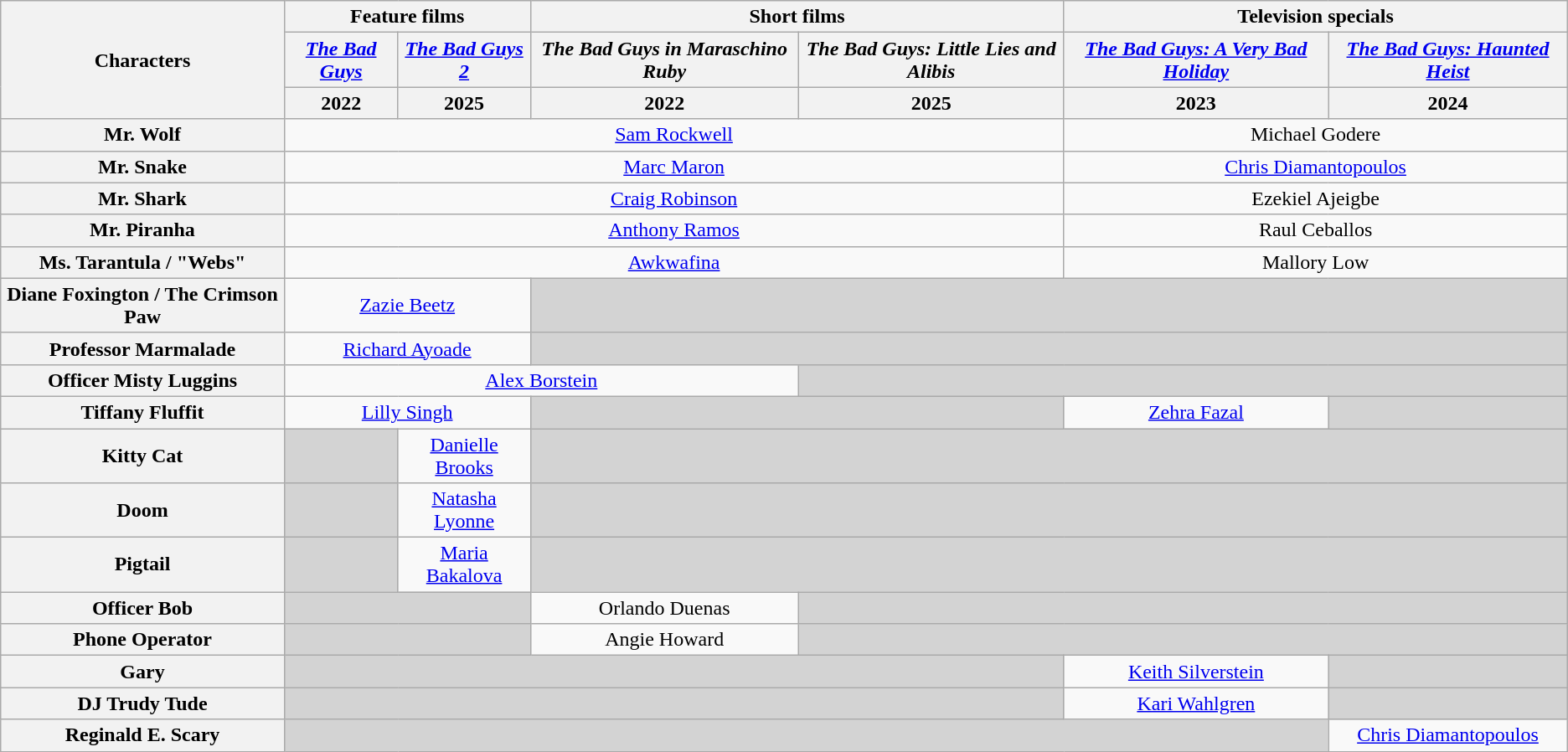<table class="wikitable" style="text-align:center;">
<tr>
<th rowspan="3">Characters</th>
<th colspan="2">Feature films</th>
<th colspan="2">Short films</th>
<th colspan="2">Television specials</th>
</tr>
<tr>
<th><em><a href='#'>The Bad Guys</a></em></th>
<th><em><a href='#'>The Bad Guys 2</a></em></th>
<th><em>The Bad Guys in Maraschino Ruby</em></th>
<th><em>The Bad Guys: Little Lies and Alibis</em></th>
<th><em><a href='#'>The Bad Guys: A Very Bad Holiday</a></em></th>
<th><em><a href='#'>The Bad Guys: Haunted Heist</a></em></th>
</tr>
<tr>
<th>2022</th>
<th>2025</th>
<th>2022</th>
<th>2025</th>
<th>2023</th>
<th>2024</th>
</tr>
<tr>
<th>Mr. Wolf</th>
<td colspan="4"><a href='#'>Sam Rockwell</a></td>
<td colspan="2">Michael Godere</td>
</tr>
<tr>
<th>Mr. Snake</th>
<td colspan="4"><a href='#'>Marc Maron</a></td>
<td colspan="2"><a href='#'>Chris Diamantopoulos</a></td>
</tr>
<tr>
<th>Mr. Shark</th>
<td colspan="4"><a href='#'>Craig Robinson</a></td>
<td colspan="2">Ezekiel Ajeigbe</td>
</tr>
<tr>
<th>Mr. Piranha</th>
<td colspan="4"><a href='#'>Anthony Ramos</a></td>
<td colspan="2">Raul Ceballos</td>
</tr>
<tr>
<th>Ms. Tarantula / "Webs"</th>
<td colspan="4"><a href='#'>Awkwafina</a></td>
<td colspan="2">Mallory Low</td>
</tr>
<tr>
<th>Diane Foxington / The Crimson Paw</th>
<td colspan="2"><a href='#'>Zazie Beetz</a></td>
<td colspan="4" style="background:#d3d3d3;"></td>
</tr>
<tr>
<th>Professor Marmalade</th>
<td colspan="2"><a href='#'>Richard Ayoade</a></td>
<td colspan="4" style="background:#d3d3d3;"></td>
</tr>
<tr>
<th>Officer Misty Luggins</th>
<td colspan="3"><a href='#'>Alex Borstein</a></td>
<td colspan="3" style="background:#d3d3d3;"></td>
</tr>
<tr>
<th>Tiffany Fluffit</th>
<td colspan="2"><a href='#'>Lilly Singh</a></td>
<td colspan="2" style="background:#d3d3d3;"></td>
<td><a href='#'>Zehra Fazal</a></td>
<td style="background:#d3d3d3;"></td>
</tr>
<tr>
<th>Kitty Cat</th>
<td style="background:#d3d3d3;"></td>
<td><a href='#'>Danielle Brooks</a></td>
<td colspan="4" style="background:#d3d3d3;"></td>
</tr>
<tr>
<th>Doom</th>
<td style="background:#d3d3d3;"></td>
<td><a href='#'>Natasha Lyonne</a></td>
<td colspan="4" style="background:#d3d3d3;"></td>
</tr>
<tr>
<th>Pigtail</th>
<td style="background:#d3d3d3;"></td>
<td><a href='#'>Maria Bakalova</a></td>
<td colspan="4" style="background:#d3d3d3;"></td>
</tr>
<tr>
<th>Officer Bob</th>
<td colspan="2" style="background:#d3d3d3;"></td>
<td>Orlando Duenas</td>
<td colspan="3" style="background:#d3d3d3;"></td>
</tr>
<tr>
<th>Phone Operator</th>
<td colspan="2" style="background:#d3d3d3;"></td>
<td>Angie Howard</td>
<td colspan="3" style="background:#d3d3d3;"></td>
</tr>
<tr>
<th>Gary</th>
<td colspan="4" style="background:#d3d3d3;"></td>
<td><a href='#'>Keith Silverstein</a></td>
<td style="background:#d3d3d3;"></td>
</tr>
<tr>
<th>DJ Trudy Tude</th>
<td colspan="4" style="background:#d3d3d3;"></td>
<td><a href='#'>Kari Wahlgren</a></td>
<td style="background:#d3d3d3;"></td>
</tr>
<tr>
<th>Reginald E. Scary</th>
<td colspan="5" style="background:#d3d3d3;"></td>
<td><a href='#'>Chris Diamantopoulos</a></td>
</tr>
</table>
